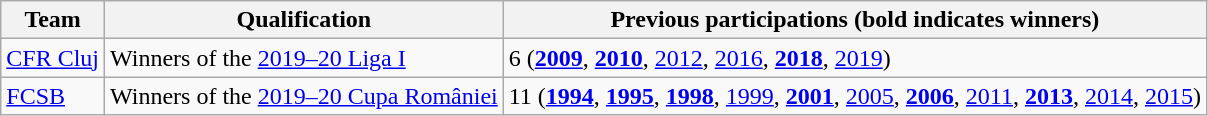<table class="wikitable">
<tr>
<th>Team</th>
<th>Qualification</th>
<th>Previous participations (bold indicates winners)</th>
</tr>
<tr>
<td><a href='#'>CFR Cluj</a></td>
<td>Winners of the <a href='#'>2019–20 Liga I</a></td>
<td>6 (<strong><a href='#'>2009</a></strong>, <strong><a href='#'>2010</a></strong>, <a href='#'>2012</a>, <a href='#'>2016</a>, <strong><a href='#'>2018</a></strong>, <a href='#'>2019</a>)</td>
</tr>
<tr>
<td><a href='#'>FCSB</a></td>
<td>Winners of the <a href='#'>2019–20 Cupa României</a></td>
<td>11 (<strong><a href='#'>1994</a></strong>, <strong><a href='#'>1995</a></strong>, <strong><a href='#'>1998</a></strong>, <a href='#'>1999</a>, <strong><a href='#'>2001</a></strong>, <a href='#'>2005</a>, <strong><a href='#'>2006</a></strong>, <a href='#'>2011</a>, <strong><a href='#'>2013</a></strong>, <a href='#'>2014</a>, <a href='#'>2015</a>)</td>
</tr>
</table>
